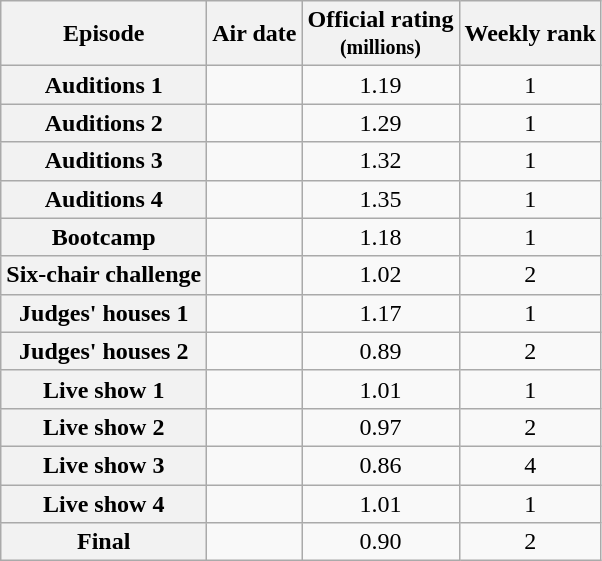<table class="wikitable sortable" style="text-align:center">
<tr>
<th scope="col">Episode</th>
<th scope="col">Air date</th>
<th scope="col">Official rating<br><small>(millions)</small></th>
<th scope="col">Weekly rank</th>
</tr>
<tr>
<th scope="row">Auditions 1</th>
<td></td>
<td>1.19</td>
<td>1</td>
</tr>
<tr>
<th scope="row">Auditions 2</th>
<td></td>
<td>1.29</td>
<td>1</td>
</tr>
<tr>
<th scope="row">Auditions 3</th>
<td></td>
<td>1.32</td>
<td>1</td>
</tr>
<tr>
<th scope="row">Auditions 4</th>
<td></td>
<td>1.35</td>
<td>1</td>
</tr>
<tr>
<th scope="row">Bootcamp</th>
<td></td>
<td>1.18</td>
<td>1</td>
</tr>
<tr>
<th scope="row">Six-chair challenge</th>
<td></td>
<td>1.02</td>
<td>2</td>
</tr>
<tr>
<th scope="row">Judges' houses 1</th>
<td></td>
<td>1.17</td>
<td>1</td>
</tr>
<tr>
<th scope="row">Judges' houses 2</th>
<td></td>
<td>0.89</td>
<td>2</td>
</tr>
<tr>
<th scope="row">Live show 1</th>
<td></td>
<td>1.01</td>
<td>1</td>
</tr>
<tr>
<th scope="row">Live show 2</th>
<td></td>
<td>0.97</td>
<td>2</td>
</tr>
<tr>
<th scope="row">Live show 3</th>
<td></td>
<td>0.86</td>
<td>4</td>
</tr>
<tr>
<th scope="row">Live show 4</th>
<td></td>
<td>1.01</td>
<td>1</td>
</tr>
<tr>
<th scope="row">Final</th>
<td></td>
<td>0.90</td>
<td>2</td>
</tr>
</table>
